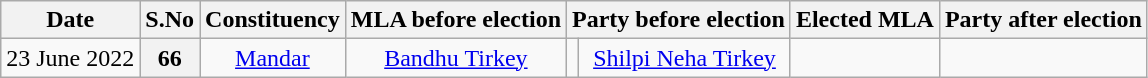<table class="wikitable sortable" style="text-align:center;">
<tr>
<th>Date</th>
<th>S.No</th>
<th>Constituency</th>
<th>MLA before election</th>
<th colspan="2">Party before election</th>
<th>Elected MLA</th>
<th colspan="2">Party after election</th>
</tr>
<tr>
<td>23 June 2022</td>
<th>66</th>
<td><a href='#'>Mandar</a></td>
<td><a href='#'>Bandhu Tirkey</a></td>
<td></td>
<td><a href='#'>Shilpi Neha Tirkey</a></td>
<td></td>
</tr>
</table>
